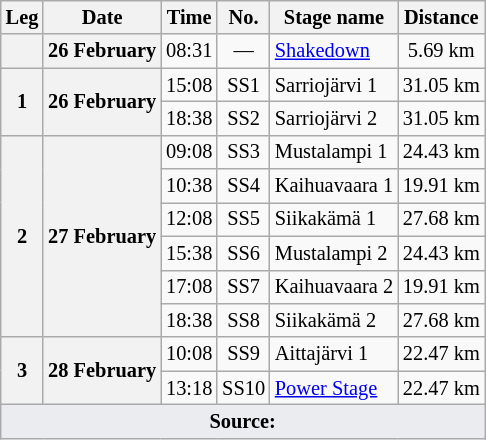<table class="wikitable" style="font-size: 85%;">
<tr>
<th>Leg</th>
<th>Date</th>
<th>Time</th>
<th>No.</th>
<th>Stage name</th>
<th>Distance</th>
</tr>
<tr>
<th></th>
<th nowrap>26 February</th>
<td align="center">08:31</td>
<td align="center">—</td>
<td nowrap><a href='#'>Shakedown</a></td>
<td align="center">5.69 km</td>
</tr>
<tr>
<th rowspan="2">1</th>
<th rowspan="2">26 February</th>
<td align="center">15:08</td>
<td align="center">SS1</td>
<td>Sarriojärvi 1</td>
<td align="center">31.05 km</td>
</tr>
<tr>
<td align="center">18:38</td>
<td align="center">SS2</td>
<td>Sarriojärvi 2</td>
<td align="center">31.05 km</td>
</tr>
<tr>
<th rowspan="6">2</th>
<th rowspan="6">27 February</th>
<td align="center">09:08</td>
<td align="center">SS3</td>
<td>Mustalampi 1</td>
<td align="center">24.43 km</td>
</tr>
<tr>
<td align="center">10:38</td>
<td align="center">SS4</td>
<td>Kaihuavaara 1</td>
<td align="center">19.91 km</td>
</tr>
<tr>
<td align="center">12:08</td>
<td align="center">SS5</td>
<td>Siikakämä 1</td>
<td align="center">27.68 km</td>
</tr>
<tr>
<td align="center">15:38</td>
<td align="center">SS6</td>
<td>Mustalampi 2</td>
<td align="center">24.43 km</td>
</tr>
<tr>
<td align="center">17:08</td>
<td align="center">SS7</td>
<td>Kaihuavaara 2</td>
<td align="center">19.91 km</td>
</tr>
<tr>
<td align="center">18:38</td>
<td align="center">SS8</td>
<td>Siikakämä 2</td>
<td align="center">27.68 km</td>
</tr>
<tr>
<th rowspan="2">3</th>
<th rowspan="2">28 February</th>
<td align="center">10:08</td>
<td align="center">SS9</td>
<td>Aittajärvi 1</td>
<td align="center">22.47 km</td>
</tr>
<tr>
<td align="center">13:18</td>
<td align="center">SS10</td>
<td nowrap><a href='#'>Power Stage</a></td>
<td align="center">22.47 km</td>
</tr>
<tr>
<td colspan="6" style="background-color:#EAECF0;text-align:center"><strong>Source:</strong></td>
</tr>
</table>
